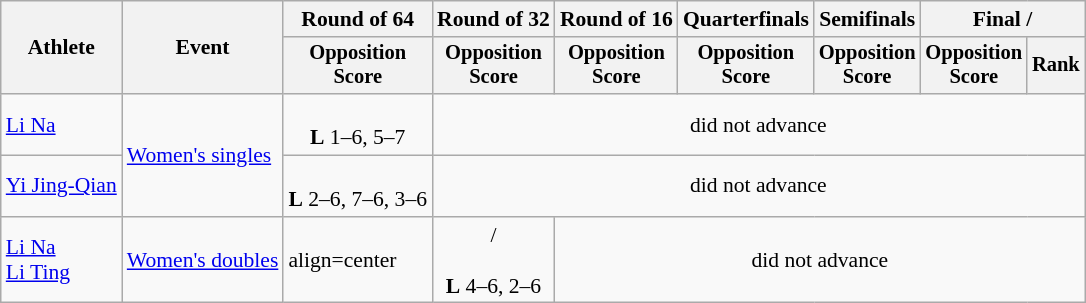<table class=wikitable style="font-size:90%">
<tr>
<th rowspan="2">Athlete</th>
<th rowspan="2">Event</th>
<th>Round of 64</th>
<th>Round of 32</th>
<th>Round of 16</th>
<th>Quarterfinals</th>
<th>Semifinals</th>
<th colspan=2>Final / </th>
</tr>
<tr style="font-size:95%">
<th>Opposition<br>Score</th>
<th>Opposition<br>Score</th>
<th>Opposition<br>Score</th>
<th>Opposition<br>Score</th>
<th>Opposition<br>Score</th>
<th>Opposition<br>Score</th>
<th>Rank</th>
</tr>
<tr>
<td align=left><a href='#'>Li Na</a></td>
<td align=left rowspan=2><a href='#'>Women's singles</a></td>
<td align=center><br><strong>L</strong> 1–6, 5–7</td>
<td align=center colspan=6>did not advance</td>
</tr>
<tr>
<td align=left><a href='#'>Yi Jing-Qian</a></td>
<td align=center><br><strong>L</strong> 2–6, 7–6, 3–6</td>
<td align=center colspan=6>did not advance</td>
</tr>
<tr>
<td align=left><a href='#'>Li Na</a><br> <a href='#'>Li Ting</a></td>
<td align=left><a href='#'>Women's doubles</a></td>
<td>align=center </td>
<td align=center> /<br><br><strong>L</strong> 4–6, 2–6</td>
<td align=center colspan=5>did not advance</td>
</tr>
</table>
